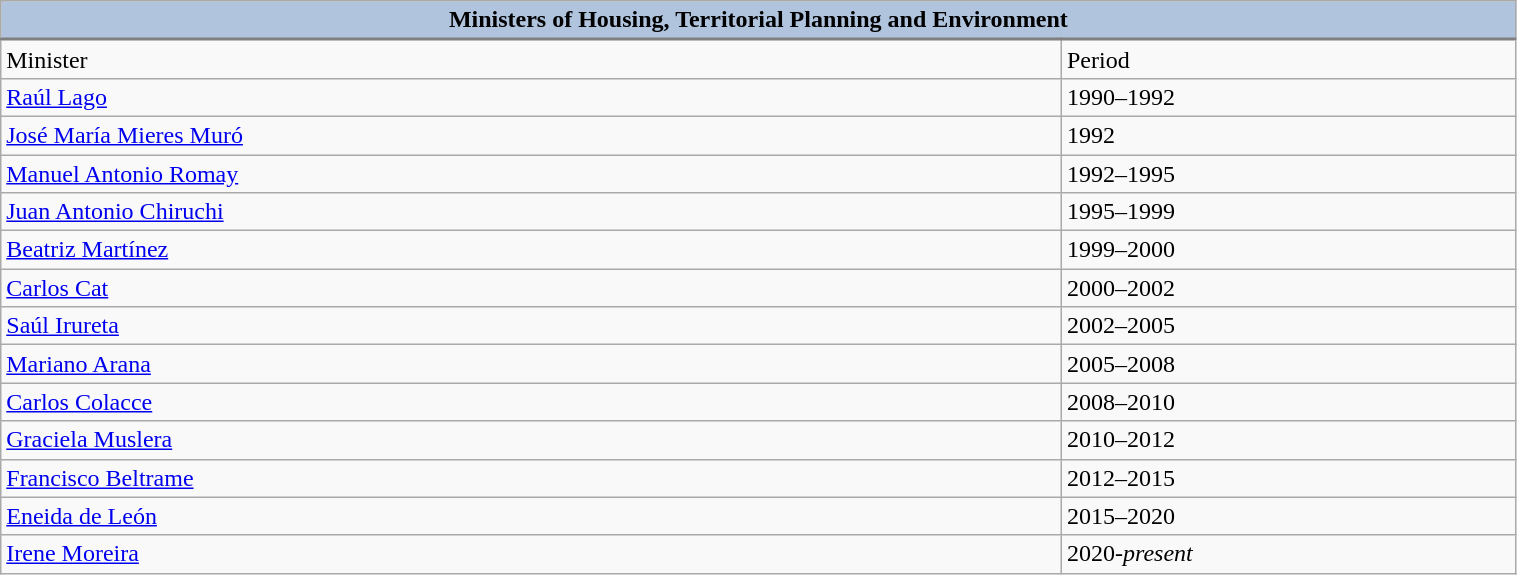<table class="wikitable" width=80%>
<tr>
<td style="text-align:center; border-bottom:2px solid gray;" bgcolor="lightsteelblue" colspan="2"><strong>Ministers of Housing, Territorial Planning and Environment</strong></td>
</tr>
<tr>
<td width=70%>Minister</td>
<td>Period</td>
</tr>
<tr>
<td><a href='#'>Raúl Lago</a></td>
<td>1990–1992</td>
</tr>
<tr>
<td><a href='#'>José María Mieres Muró</a></td>
<td>1992</td>
</tr>
<tr>
<td><a href='#'>Manuel Antonio Romay</a></td>
<td>1992–1995</td>
</tr>
<tr>
<td><a href='#'>Juan Antonio Chiruchi</a></td>
<td>1995–1999</td>
</tr>
<tr>
<td><a href='#'>Beatriz Martínez</a></td>
<td>1999–2000</td>
</tr>
<tr>
<td><a href='#'>Carlos Cat</a></td>
<td>2000–2002</td>
</tr>
<tr>
<td><a href='#'>Saúl Irureta</a></td>
<td>2002–2005</td>
</tr>
<tr>
<td><a href='#'>Mariano Arana</a></td>
<td>2005–2008</td>
</tr>
<tr>
<td><a href='#'>Carlos Colacce</a></td>
<td>2008–2010</td>
</tr>
<tr>
<td><a href='#'>Graciela Muslera</a></td>
<td>2010–2012</td>
</tr>
<tr>
<td><a href='#'>Francisco Beltrame</a></td>
<td>2012–2015</td>
</tr>
<tr>
<td><a href='#'>Eneida de León</a></td>
<td>2015–2020</td>
</tr>
<tr>
<td><a href='#'>Irene Moreira</a></td>
<td>2020-<em>present</em></td>
</tr>
</table>
